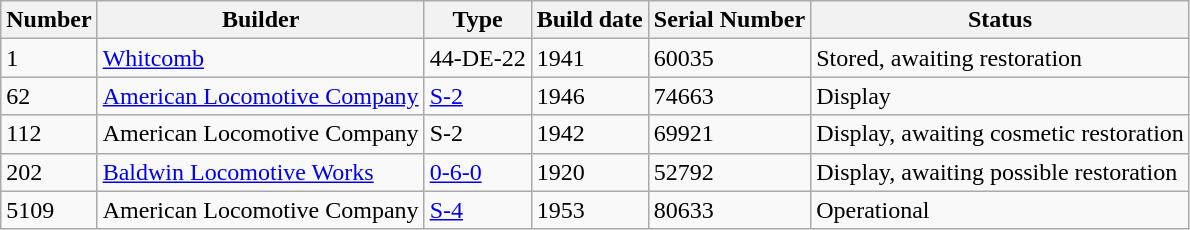<table class="wikitable">
<tr>
<th>Number</th>
<th>Builder</th>
<th>Type</th>
<th>Build date</th>
<th>Serial Number</th>
<th>Status</th>
</tr>
<tr>
<td>1</td>
<td><a href='#'>Whitcomb</a></td>
<td>44-DE-22</td>
<td>1941</td>
<td>60035</td>
<td>Stored, awaiting restoration</td>
</tr>
<tr>
<td>62</td>
<td><a href='#'>American Locomotive Company</a></td>
<td><a href='#'>S-2</a></td>
<td>1946</td>
<td>74663</td>
<td>Display</td>
</tr>
<tr>
<td>112</td>
<td>American Locomotive Company</td>
<td>S-2</td>
<td>1942</td>
<td>69921</td>
<td>Display, awaiting cosmetic restoration</td>
</tr>
<tr>
<td>202</td>
<td><a href='#'>Baldwin Locomotive Works</a></td>
<td><a href='#'>0-6-0</a></td>
<td>1920</td>
<td>52792</td>
<td>Display, awaiting possible restoration</td>
</tr>
<tr>
<td>5109</td>
<td>American Locomotive Company</td>
<td><a href='#'>S-4</a></td>
<td>1953</td>
<td>80633</td>
<td>Operational</td>
</tr>
</table>
